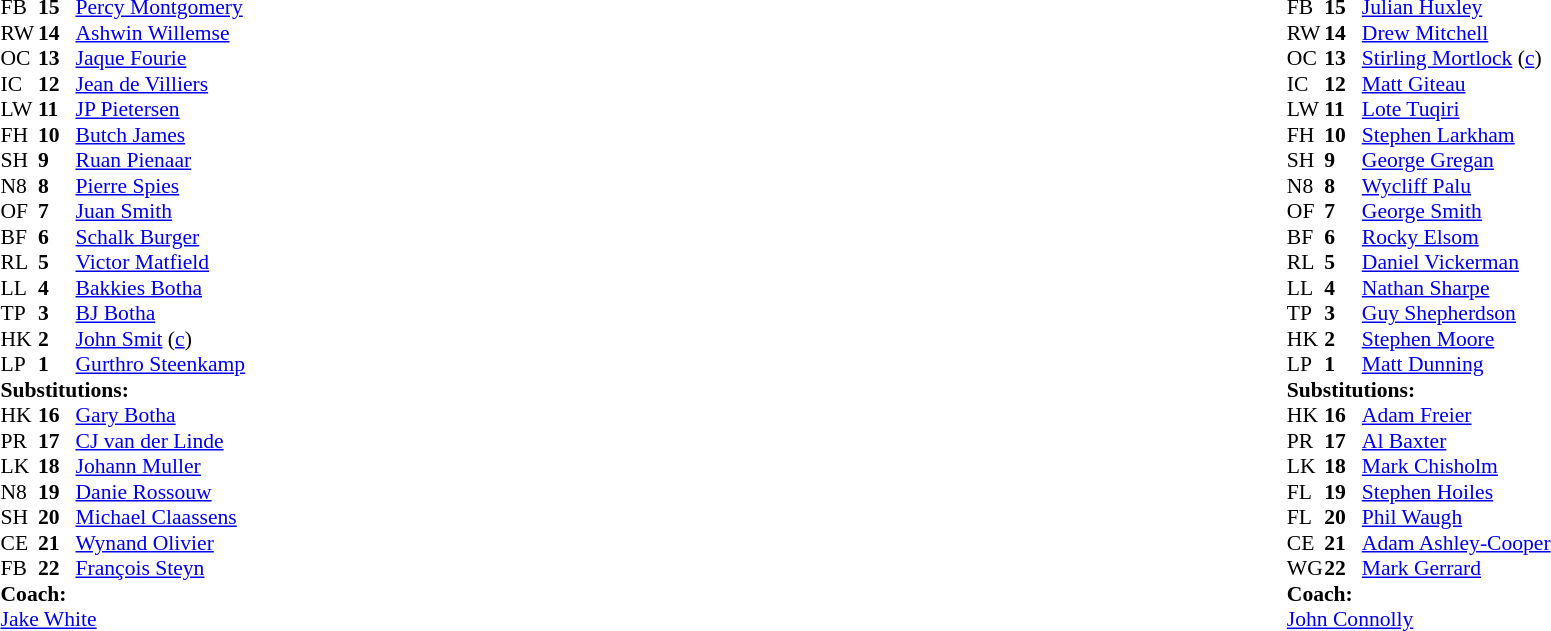<table width="100%">
<tr>
<td valign="top" width="50%"><br><table style="font-size: 90%" cellspacing="0" cellpadding="0">
<tr>
<th width="25"></th>
<th width="25"></th>
</tr>
<tr>
<td>FB</td>
<td><strong>15</strong></td>
<td><a href='#'>Percy Montgomery</a></td>
</tr>
<tr>
<td>RW</td>
<td><strong>14</strong></td>
<td><a href='#'>Ashwin Willemse</a></td>
<td></td>
<td></td>
</tr>
<tr>
<td>OC</td>
<td><strong>13</strong></td>
<td><a href='#'>Jaque Fourie</a></td>
</tr>
<tr>
<td>IC</td>
<td><strong>12</strong></td>
<td><a href='#'>Jean de Villiers</a></td>
</tr>
<tr>
<td>LW</td>
<td><strong>11</strong></td>
<td><a href='#'>JP Pietersen</a></td>
</tr>
<tr>
<td>FH</td>
<td><strong>10</strong></td>
<td><a href='#'>Butch James</a></td>
</tr>
<tr>
<td>SH</td>
<td><strong>9</strong></td>
<td><a href='#'>Ruan Pienaar</a></td>
</tr>
<tr>
<td>N8</td>
<td><strong>8</strong></td>
<td><a href='#'>Pierre Spies</a></td>
</tr>
<tr>
<td>OF</td>
<td><strong>7</strong></td>
<td><a href='#'>Juan Smith</a></td>
<td></td>
<td></td>
</tr>
<tr>
<td>BF</td>
<td><strong>6</strong></td>
<td><a href='#'>Schalk Burger</a></td>
</tr>
<tr>
<td>RL</td>
<td><strong>5</strong></td>
<td><a href='#'>Victor Matfield</a></td>
</tr>
<tr>
<td>LL</td>
<td><strong>4</strong></td>
<td><a href='#'>Bakkies Botha</a></td>
<td></td>
<td></td>
</tr>
<tr>
<td>TP</td>
<td><strong>3</strong></td>
<td><a href='#'>BJ Botha</a></td>
<td></td>
<td></td>
<td></td>
</tr>
<tr>
<td>HK</td>
<td><strong>2</strong></td>
<td><a href='#'>John Smit</a> (<a href='#'>c</a>)</td>
<td></td>
<td></td>
</tr>
<tr>
<td>LP</td>
<td><strong>1</strong></td>
<td><a href='#'>Gurthro Steenkamp</a></td>
<td></td>
<td></td>
<td></td>
</tr>
<tr>
<td colspan=3><strong>Substitutions:</strong></td>
</tr>
<tr>
<td>HK</td>
<td><strong>16</strong></td>
<td><a href='#'>Gary Botha</a></td>
<td></td>
<td></td>
</tr>
<tr>
<td>PR</td>
<td><strong>17</strong></td>
<td><a href='#'>CJ van der Linde</a></td>
<td></td>
<td></td>
</tr>
<tr>
<td>LK</td>
<td><strong>18</strong></td>
<td><a href='#'>Johann Muller</a></td>
<td></td>
<td></td>
</tr>
<tr>
<td>N8</td>
<td><strong>19</strong></td>
<td><a href='#'>Danie Rossouw</a></td>
<td></td>
<td></td>
</tr>
<tr>
<td>SH</td>
<td><strong>20</strong></td>
<td><a href='#'>Michael Claassens</a></td>
</tr>
<tr>
<td>CE</td>
<td><strong>21</strong></td>
<td><a href='#'>Wynand Olivier</a></td>
</tr>
<tr>
<td>FB</td>
<td><strong>22</strong></td>
<td><a href='#'>François Steyn</a></td>
<td></td>
<td></td>
</tr>
<tr>
<td colspan=3><strong>Coach:</strong></td>
</tr>
<tr>
<td colspan="4"> <a href='#'>Jake White</a></td>
</tr>
</table>
</td>
<td valign="top"></td>
<td valign="top" width="50%"><br><table style="font-size: 90%" cellspacing="0" cellpadding="0" align="center">
<tr>
<th width="25"></th>
<th width="25"></th>
</tr>
<tr>
<td>FB</td>
<td><strong>15</strong></td>
<td><a href='#'>Julian Huxley</a></td>
</tr>
<tr>
<td>RW</td>
<td><strong>14</strong></td>
<td><a href='#'>Drew Mitchell</a></td>
</tr>
<tr>
<td>OC</td>
<td><strong>13</strong></td>
<td><a href='#'>Stirling Mortlock</a> (<a href='#'>c</a>)</td>
<td></td>
<td></td>
</tr>
<tr>
<td>IC</td>
<td><strong>12</strong></td>
<td><a href='#'>Matt Giteau</a></td>
</tr>
<tr>
<td>LW</td>
<td><strong>11</strong></td>
<td><a href='#'>Lote Tuqiri</a></td>
</tr>
<tr>
<td>FH</td>
<td><strong>10</strong></td>
<td><a href='#'>Stephen Larkham</a></td>
</tr>
<tr>
<td>SH</td>
<td><strong>9</strong></td>
<td><a href='#'>George Gregan</a></td>
</tr>
<tr>
<td>N8</td>
<td><strong>8</strong></td>
<td><a href='#'>Wycliff Palu</a></td>
<td></td>
<td></td>
</tr>
<tr>
<td>OF</td>
<td><strong>7</strong></td>
<td><a href='#'>George Smith</a></td>
<td></td>
<td></td>
</tr>
<tr>
<td>BF</td>
<td><strong>6</strong></td>
<td><a href='#'>Rocky Elsom</a></td>
<td></td>
<td></td>
</tr>
<tr>
<td>RL</td>
<td><strong>5</strong></td>
<td><a href='#'>Daniel Vickerman</a></td>
</tr>
<tr>
<td>LL</td>
<td><strong>4</strong></td>
<td><a href='#'>Nathan Sharpe</a></td>
</tr>
<tr>
<td>TP</td>
<td><strong>3</strong></td>
<td><a href='#'>Guy Shepherdson</a></td>
</tr>
<tr>
<td>HK</td>
<td><strong>2</strong></td>
<td><a href='#'>Stephen Moore</a></td>
<td></td>
<td></td>
</tr>
<tr>
<td>LP</td>
<td><strong>1</strong></td>
<td><a href='#'>Matt Dunning</a></td>
</tr>
<tr>
<td colspan=3><strong>Substitutions:</strong></td>
</tr>
<tr>
<td>HK</td>
<td><strong>16</strong></td>
<td><a href='#'>Adam Freier</a></td>
<td></td>
<td></td>
</tr>
<tr>
<td>PR</td>
<td><strong>17</strong></td>
<td><a href='#'>Al Baxter</a></td>
</tr>
<tr>
<td>LK</td>
<td><strong>18</strong></td>
<td><a href='#'>Mark Chisholm</a></td>
<td></td>
<td></td>
</tr>
<tr>
<td>FL</td>
<td><strong>19</strong></td>
<td><a href='#'>Stephen Hoiles</a></td>
<td></td>
<td></td>
</tr>
<tr>
<td>FL</td>
<td><strong>20</strong></td>
<td><a href='#'>Phil Waugh</a></td>
<td></td>
<td></td>
</tr>
<tr>
<td>CE</td>
<td><strong>21</strong></td>
<td><a href='#'>Adam Ashley-Cooper</a></td>
</tr>
<tr>
<td>WG</td>
<td><strong>22</strong></td>
<td><a href='#'>Mark Gerrard</a></td>
<td></td>
<td></td>
</tr>
<tr>
<td colspan=3><strong>Coach:</strong></td>
</tr>
<tr>
<td colspan="4"> <a href='#'>John Connolly</a></td>
</tr>
</table>
</td>
</tr>
</table>
